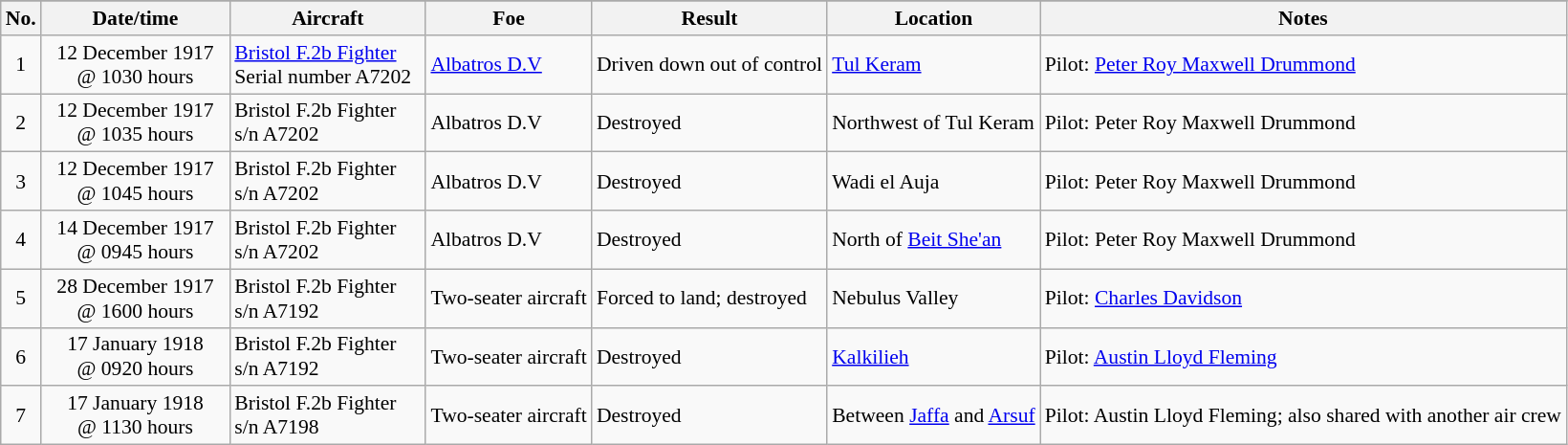<table class="wikitable" style="font-size:90%;">
<tr>
</tr>
<tr>
<th>No.</th>
<th width="125">Date/time</th>
<th width="130">Aircraft</th>
<th>Foe</th>
<th>Result</th>
<th>Location</th>
<th>Notes</th>
</tr>
<tr>
<td style="text-align:center;">1</td>
<td style="text-align:center;">12 December 1917<br>@ 1030 hours</td>
<td><a href='#'>Bristol F.2b Fighter</a><br>Serial number A7202</td>
<td><a href='#'>Albatros D.V</a></td>
<td>Driven down out of control</td>
<td><a href='#'>Tul Keram</a></td>
<td>Pilot: <a href='#'>Peter Roy Maxwell Drummond</a></td>
</tr>
<tr>
<td style="text-align:center;">2</td>
<td style="text-align:center;">12 December 1917<br>@ 1035 hours</td>
<td>Bristol F.2b Fighter<br>s/n A7202</td>
<td>Albatros D.V</td>
<td>Destroyed</td>
<td>Northwest of Tul Keram</td>
<td>Pilot: Peter Roy Maxwell Drummond</td>
</tr>
<tr>
<td style="text-align:center;">3</td>
<td style="text-align:center;">12 December 1917<br>@ 1045 hours</td>
<td>Bristol F.2b Fighter<br>s/n A7202</td>
<td>Albatros D.V</td>
<td>Destroyed</td>
<td>Wadi el Auja</td>
<td>Pilot: Peter Roy Maxwell Drummond</td>
</tr>
<tr>
<td style="text-align:center;">4</td>
<td style="text-align:center;">14 December 1917<br>@ 0945 hours</td>
<td>Bristol F.2b Fighter<br>s/n A7202</td>
<td>Albatros D.V</td>
<td>Destroyed</td>
<td>North of <a href='#'>Beit She'an</a></td>
<td>Pilot: Peter Roy Maxwell Drummond</td>
</tr>
<tr>
<td style="text-align:center;">5</td>
<td style="text-align:center;">28 December 1917<br>@ 1600 hours</td>
<td>Bristol F.2b Fighter<br>s/n A7192</td>
<td>Two-seater aircraft</td>
<td>Forced to land; destroyed</td>
<td>Nebulus Valley</td>
<td>Pilot: <a href='#'>Charles Davidson</a></td>
</tr>
<tr>
<td style="text-align:center;">6</td>
<td style="text-align:center;">17 January 1918<br>@ 0920 hours</td>
<td>Bristol F.2b Fighter<br>s/n A7192</td>
<td>Two-seater aircraft</td>
<td>Destroyed</td>
<td><a href='#'>Kalkilieh</a></td>
<td>Pilot: <a href='#'>Austin Lloyd Fleming</a></td>
</tr>
<tr>
<td style="text-align:center;">7</td>
<td style="text-align:center;">17 January 1918<br>@ 1130 hours</td>
<td>Bristol F.2b Fighter<br>s/n A7198</td>
<td>Two-seater aircraft</td>
<td>Destroyed</td>
<td>Between <a href='#'>Jaffa</a> and <a href='#'>Arsuf</a></td>
<td>Pilot: Austin Lloyd Fleming; also shared with another air crew</td>
</tr>
</table>
